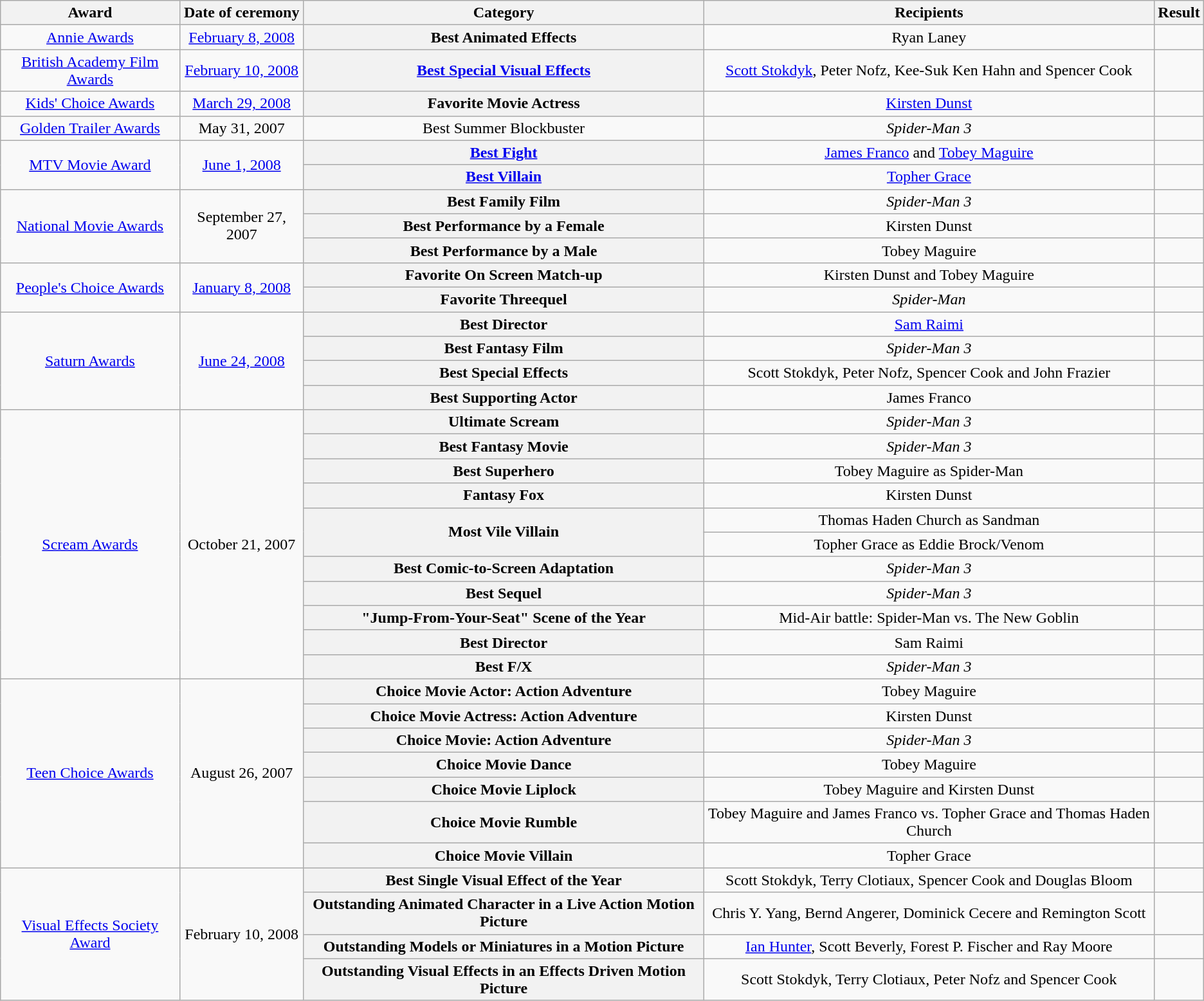<table class="wikitable plainrowheaders" style=" text-align:center;">
<tr>
<th scope="col">Award</th>
<th scope="col">Date of ceremony</th>
<th scope="col">Category</th>
<th scope="col">Recipients</th>
<th scope="col">Result</th>
</tr>
<tr>
<td><a href='#'>Annie Awards</a></td>
<td><a href='#'>February 8, 2008</a></td>
<th scope="row" style="text-align:center">Best Animated Effects</th>
<td>Ryan Laney</td>
<td></td>
</tr>
<tr>
<td><a href='#'>British Academy Film Awards</a></td>
<td><a href='#'>February 10, 2008</a></td>
<th scope="row" style="text-align:center"><a href='#'>Best Special Visual Effects</a></th>
<td><a href='#'>Scott Stokdyk</a>, Peter Nofz, Kee-Suk Ken Hahn and Spencer Cook</td>
<td></td>
</tr>
<tr>
<td><a href='#'>Kids' Choice Awards</a></td>
<td><a href='#'>March 29, 2008</a></td>
<th scope="row" style="text-align:center">Favorite Movie Actress</th>
<td><a href='#'>Kirsten Dunst</a></td>
<td></td>
</tr>
<tr>
<td><a href='#'>Golden Trailer Awards</a></td>
<td>May 31, 2007</td>
<td scope="row" style="text-align:center">Best Summer Blockbuster</td>
<td><em>Spider-Man 3</em></td>
<td></td>
</tr>
<tr>
<td rowspan="2"><a href='#'>MTV Movie Award</a></td>
<td rowspan="2"><a href='#'>June 1, 2008</a></td>
<th scope="row" style="text-align:center"><a href='#'>Best Fight</a></th>
<td><a href='#'>James Franco</a> and <a href='#'>Tobey Maguire</a></td>
<td></td>
</tr>
<tr>
<th scope="row" style="text-align:center"><a href='#'>Best Villain</a></th>
<td><a href='#'>Topher Grace</a></td>
<td></td>
</tr>
<tr>
<td rowspan="3"><a href='#'>National Movie Awards</a></td>
<td rowspan="3">September 27, 2007</td>
<th scope="row" style="text-align:center">Best Family Film</th>
<td><em>Spider-Man 3</em></td>
<td></td>
</tr>
<tr>
<th scope="row" style="text-align:center">Best Performance by a Female</th>
<td>Kirsten Dunst</td>
<td></td>
</tr>
<tr>
<th scope="row" style="text-align:center">Best Performance by a Male</th>
<td>Tobey Maguire</td>
<td></td>
</tr>
<tr>
<td rowspan="2"><a href='#'>People's Choice Awards</a></td>
<td rowspan="2"><a href='#'>January 8, 2008</a></td>
<th scope="row" style="text-align:center">Favorite On Screen Match-up</th>
<td>Kirsten Dunst and Tobey Maguire</td>
<td></td>
</tr>
<tr>
<th scope="row" style="text-align:center">Favorite Threequel</th>
<td><em>Spider-Man</em></td>
<td></td>
</tr>
<tr>
<td rowspan="4"><a href='#'>Saturn Awards</a></td>
<td rowspan="4"><a href='#'>June 24, 2008</a></td>
<th scope="row" style="text-align:center">Best Director</th>
<td><a href='#'>Sam Raimi</a></td>
<td></td>
</tr>
<tr>
<th scope="row" style="text-align:center">Best Fantasy Film</th>
<td><em>Spider-Man 3</em></td>
<td></td>
</tr>
<tr>
<th scope="row" style="text-align:center">Best Special Effects</th>
<td>Scott Stokdyk, Peter Nofz, Spencer Cook and John Frazier</td>
<td></td>
</tr>
<tr>
<th scope="row" style="text-align:center">Best Supporting Actor</th>
<td>James Franco</td>
<td></td>
</tr>
<tr>
<td rowspan="11"><a href='#'>Scream Awards</a></td>
<td rowspan="11">October 21, 2007</td>
<th>Ultimate Scream</th>
<td><em>Spider-Man 3</em></td>
<td></td>
</tr>
<tr>
<th>Best Fantasy Movie</th>
<td><em>Spider-Man 3</em></td>
<td></td>
</tr>
<tr>
<th>Best Superhero</th>
<td>Tobey Maguire as Spider-Man</td>
<td></td>
</tr>
<tr>
<th>Fantasy Fox</th>
<td>Kirsten Dunst</td>
<td></td>
</tr>
<tr>
<th rowspan="2">Most Vile Villain</th>
<td>Thomas Haden Church as Sandman</td>
<td></td>
</tr>
<tr>
<td>Topher Grace as Eddie Brock/Venom</td>
<td></td>
</tr>
<tr>
<th><strong>Best Comic-to-Screen Adaptation</strong></th>
<td><em>Spider-Man 3</em></td>
<td></td>
</tr>
<tr>
<th>Best Sequel</th>
<td><em>Spider-Man 3</em></td>
<td></td>
</tr>
<tr>
<th>"Jump-From-Your-Seat" Scene of the Year</th>
<td>Mid-Air battle: Spider-Man vs. The New Goblin</td>
<td></td>
</tr>
<tr>
<th>Best Director</th>
<td>Sam Raimi</td>
<td></td>
</tr>
<tr>
<th>Best F/X</th>
<td><em>Spider-Man 3</em></td>
<td></td>
</tr>
<tr>
<td rowspan="7"><a href='#'>Teen Choice Awards</a></td>
<td rowspan="7">August 26, 2007</td>
<th scope="row" style="text-align:center">Choice Movie Actor: Action Adventure</th>
<td>Tobey Maguire</td>
<td></td>
</tr>
<tr>
<th scope="row" style="text-align:center">Choice Movie Actress: Action Adventure</th>
<td>Kirsten Dunst</td>
<td></td>
</tr>
<tr>
<th scope="row" style="text-align:center">Choice Movie: Action Adventure</th>
<td><em>Spider-Man 3</em></td>
<td></td>
</tr>
<tr>
<th scope="row" style="text-align:center">Choice Movie Dance</th>
<td>Tobey Maguire</td>
<td></td>
</tr>
<tr>
<th scope="row" style="text-align:center">Choice Movie Liplock</th>
<td>Tobey Maguire and Kirsten Dunst</td>
<td></td>
</tr>
<tr>
<th scope="row" style="text-align:center">Choice Movie Rumble</th>
<td>Tobey Maguire and James Franco vs. Topher Grace and Thomas Haden Church</td>
<td></td>
</tr>
<tr>
<th scope="row" style="text-align:center">Choice Movie Villain</th>
<td>Topher Grace</td>
<td></td>
</tr>
<tr>
<td rowspan="4"><a href='#'>Visual Effects Society Award</a></td>
<td rowspan="4">February 10, 2008</td>
<th scope="row" style="text-align:center">Best Single Visual Effect of the Year</th>
<td>Scott Stokdyk, Terry Clotiaux, Spencer Cook and Douglas Bloom</td>
<td></td>
</tr>
<tr>
<th scope="row" style="text-align:center">Outstanding Animated Character in a Live Action Motion Picture</th>
<td>Chris Y. Yang, Bernd Angerer, Dominick Cecere and Remington Scott</td>
<td></td>
</tr>
<tr>
<th scope="row" style="text-align:center">Outstanding Models or Miniatures in a Motion Picture</th>
<td><a href='#'>Ian Hunter</a>, Scott Beverly, Forest P. Fischer and Ray Moore</td>
<td></td>
</tr>
<tr>
<th scope="row" style="text-align:center">Outstanding Visual Effects in an Effects Driven Motion Picture</th>
<td>Scott Stokdyk, Terry Clotiaux, Peter Nofz and Spencer Cook</td>
<td></td>
</tr>
</table>
